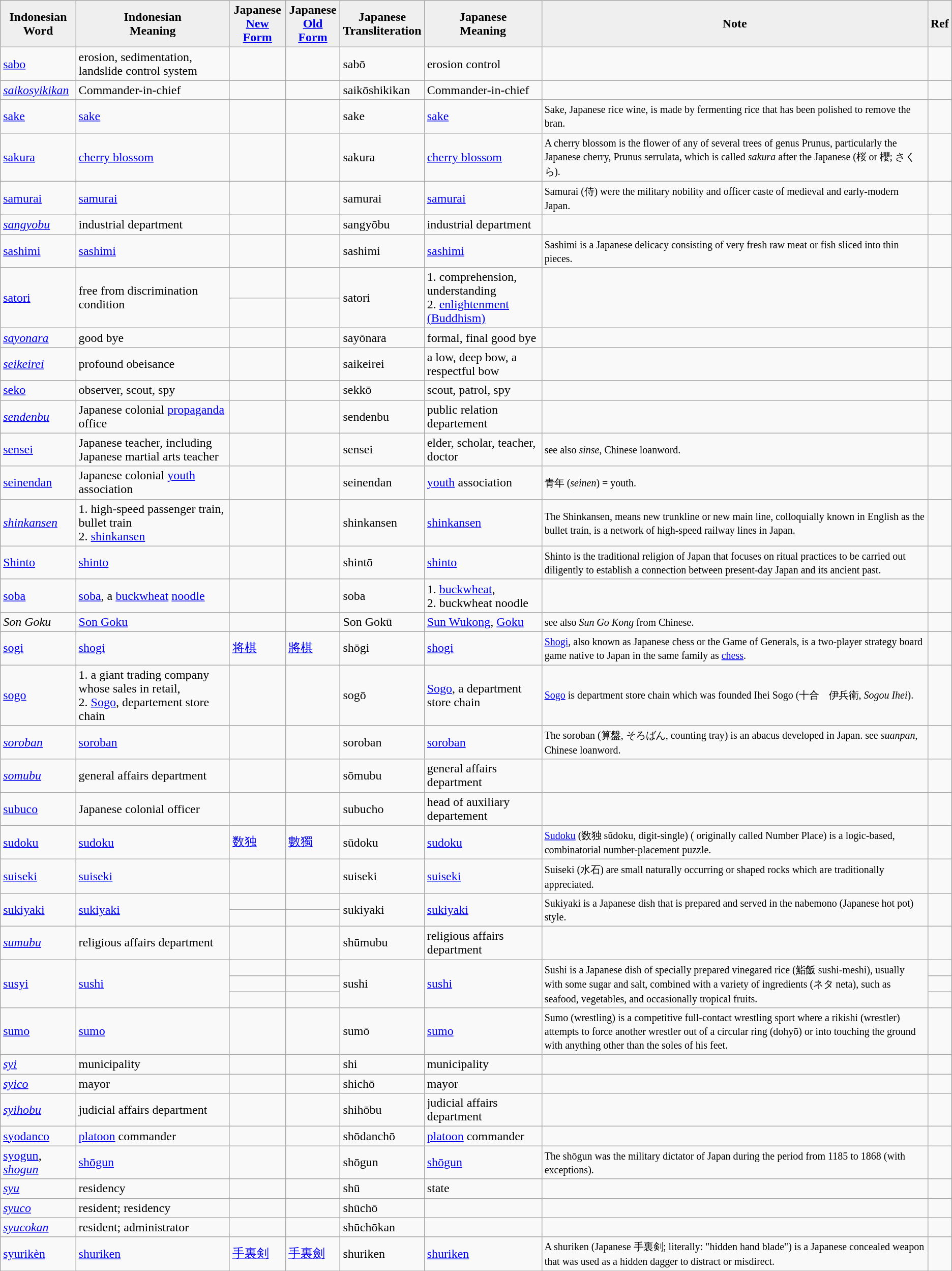<table class="wikitable">
<tr>
<th style="background:#efefef;">Indonesian <br>Word</th>
<th style="background:#efefef;">Indonesian <br>Meaning</th>
<th style="background:#efefef;">Japanese <br><a href='#'>New Form</a></th>
<th style="background:#efefef;">Japanese <br><a href='#'>Old Form</a></th>
<th style="background:#efefef;">Japanese <br>Transliteration</th>
<th style="background:#efefef;">Japanese <br>Meaning</th>
<th style="background:#efefef;">Note</th>
<th style="background:#efefef;">Ref</th>
</tr>
<tr>
<td><a href='#'>sabo</a></td>
<td>erosion, sedimentation, landslide control system</td>
<td></td>
<td></td>
<td>sabō</td>
<td>erosion control</td>
<td><small></small></td>
<td></td>
</tr>
<tr>
<td><em><a href='#'>saikosyikikan</a></em></td>
<td>Commander-in-chief</td>
<td></td>
<td></td>
<td>saikōshikikan</td>
<td>Commander-in-chief</td>
<td><small></small></td>
<td></td>
</tr>
<tr>
<td><a href='#'>sake</a></td>
<td><a href='#'>sake</a></td>
<td></td>
<td></td>
<td>sake</td>
<td><a href='#'>sake</a></td>
<td><small>Sake, Japanese rice wine, is made by fermenting rice that has been polished to remove the bran.</small></td>
<td></td>
</tr>
<tr>
<td><a href='#'>sakura</a></td>
<td><a href='#'>cherry blossom</a></td>
<td></td>
<td></td>
<td>sakura</td>
<td><a href='#'>cherry blossom</a></td>
<td><small>A cherry blossom is the flower of any of several trees of genus Prunus, particularly the Japanese cherry, Prunus serrulata, which is called <em>sakura</em> after the Japanese (桜 or 櫻; さくら).</small></td>
<td></td>
</tr>
<tr>
<td><a href='#'>samurai</a></td>
<td><a href='#'>samurai</a></td>
<td></td>
<td></td>
<td>samurai</td>
<td><a href='#'>samurai</a></td>
<td><small>Samurai (侍) were the military nobility and officer caste of medieval and early-modern Japan.</small></td>
<td></td>
</tr>
<tr>
<td><em><a href='#'>sangyobu</a></em></td>
<td>industrial department</td>
<td></td>
<td></td>
<td>sangyōbu</td>
<td>industrial department</td>
<td><small></small></td>
<td></td>
</tr>
<tr>
<td><a href='#'>sashimi</a></td>
<td><a href='#'>sashimi</a></td>
<td></td>
<td></td>
<td>sashimi</td>
<td><a href='#'>sashimi</a></td>
<td><small>Sashimi is a Japanese delicacy consisting of very fresh raw meat or fish sliced into thin pieces.</small></td>
<td></td>
</tr>
<tr>
<td rowspan="2"><a href='#'>satori</a></td>
<td rowspan="2">free from discrimination condition</td>
<td></td>
<td></td>
<td rowspan="2">satori</td>
<td rowspan="2">1. comprehension,  understanding <br>2. <a href='#'>enlightenment (Buddhism)</a></td>
<td rowspan="2"></td>
<td rowspan="2"></td>
</tr>
<tr>
<td></td>
<td></td>
</tr>
<tr>
<td><em><a href='#'>sayonara</a></em></td>
<td>good bye</td>
<td></td>
<td></td>
<td>sayōnara</td>
<td>formal, final good bye</td>
<td><small></small></td>
<td></td>
</tr>
<tr>
<td><em><a href='#'>seikeirei</a></em></td>
<td>profound obeisance</td>
<td></td>
<td></td>
<td>saikeirei</td>
<td>a low, deep bow, a respectful bow</td>
<td><small></small></td>
<td></td>
</tr>
<tr>
<td><a href='#'>seko</a></td>
<td>observer, scout, spy</td>
<td></td>
<td></td>
<td>sekkō</td>
<td>scout, patrol, spy</td>
<td><small></small></td>
<td></td>
</tr>
<tr>
<td><em><a href='#'>sendenbu</a></em></td>
<td>Japanese colonial <a href='#'>propaganda</a> office</td>
<td></td>
<td></td>
<td>sendenbu</td>
<td>public relation departement</td>
<td><small></small></td>
<td></td>
</tr>
<tr>
<td><a href='#'>sensei</a></td>
<td>Japanese teacher, including Japanese martial arts teacher</td>
<td></td>
<td></td>
<td>sensei</td>
<td>elder, scholar, teacher, doctor</td>
<td><small>see also <em>sinse</em>, Chinese loanword.</small></td>
<td></td>
</tr>
<tr>
<td><a href='#'>seinendan</a></td>
<td>Japanese colonial <a href='#'>youth</a> association</td>
<td></td>
<td></td>
<td>seinendan</td>
<td><a href='#'>youth</a> association</td>
<td><small>青年 (<em>seinen</em>) = youth.</small></td>
<td></td>
</tr>
<tr>
<td><em><a href='#'>shinkansen</a></em></td>
<td>1. high-speed passenger train, bullet train <br>2. <a href='#'>shinkansen</a></td>
<td></td>
<td></td>
<td>shinkansen</td>
<td><a href='#'>shinkansen</a></td>
<td><small>The Shinkansen, means new trunkline or new main line, colloquially known in English as the bullet train, is a network of high-speed railway lines in Japan.</small></td>
<td></td>
</tr>
<tr>
<td><a href='#'>Shinto</a></td>
<td><a href='#'>shinto</a></td>
<td></td>
<td></td>
<td>shintō</td>
<td><a href='#'>shinto</a></td>
<td><small>Shinto is the traditional religion of Japan that focuses on ritual practices to be carried out diligently to establish a connection between present-day Japan and its ancient past.</small></td>
<td></td>
</tr>
<tr>
<td><a href='#'>soba</a></td>
<td><a href='#'>soba</a>, a <a href='#'>buckwheat</a> <a href='#'>noodle</a></td>
<td></td>
<td></td>
<td>soba</td>
<td>1. <a href='#'>buckwheat</a>, <br>2. buckwheat noodle</td>
<td><small></small></td>
<td></td>
</tr>
<tr>
<td><em>Son Goku</em></td>
<td><a href='#'>Son Goku</a></td>
<td></td>
<td></td>
<td>Son Gokū</td>
<td><a href='#'>Sun Wukong</a>, <a href='#'>Goku</a></td>
<td><small>see also <em>Sun Go Kong</em> from Chinese.</small></td>
<td></td>
</tr>
<tr>
<td><a href='#'>sogi</a></td>
<td><a href='#'>shogi</a></td>
<td><a href='#'>将棋</a></td>
<td><a href='#'>將棋</a></td>
<td>shōgi</td>
<td><a href='#'>shogi</a></td>
<td><small><a href='#'>Shogi</a>, also known as Japanese chess or the Game of Generals, is a two-player strategy board game native to Japan in the same family as <a href='#'>chess</a>.</small></td>
<td></td>
</tr>
<tr>
<td><a href='#'>sogo</a></td>
<td>1. a giant trading company whose sales in retail, <br>2. <a href='#'>Sogo</a>, departement store chain</td>
<td></td>
<td></td>
<td>sogō</td>
<td><a href='#'>Sogo</a>, a department store chain</td>
<td><small><a href='#'>Sogo</a> is department store chain which was founded Ihei Sogo (十合　伊兵衛, <em>Sogou Ihei</em>).</small></td>
<td></td>
</tr>
<tr>
<td><em><a href='#'>soroban</a></em></td>
<td><a href='#'>soroban</a></td>
<td></td>
<td></td>
<td>soroban</td>
<td><a href='#'>soroban</a></td>
<td><small>The soroban (算盤, そろばん, counting tray) is an abacus developed in Japan. see <em>suanpan</em>, Chinese loanword.</small></td>
<td></td>
</tr>
<tr>
<td><em><a href='#'>somubu</a></em></td>
<td>general affairs department</td>
<td></td>
<td></td>
<td>sōmubu</td>
<td>general affairs department</td>
<td><small></small></td>
<td></td>
</tr>
<tr>
<td><a href='#'>subuco</a></td>
<td>Japanese colonial officer</td>
<td></td>
<td></td>
<td>subucho</td>
<td>head of auxiliary departement</td>
<td><small></small></td>
<td></td>
</tr>
<tr>
<td><a href='#'>sudoku</a></td>
<td><a href='#'>sudoku</a></td>
<td><a href='#'>数独</a></td>
<td><a href='#'>數獨</a></td>
<td>sūdoku</td>
<td><a href='#'>sudoku</a></td>
<td><small><a href='#'>Sudoku</a> (数独 sūdoku, digit-single) ( originally called Number Place) is a logic-based, combinatorial number-placement puzzle.</small></td>
<td></td>
</tr>
<tr>
<td><a href='#'>suiseki</a></td>
<td><a href='#'>suiseki</a></td>
<td></td>
<td></td>
<td>suiseki</td>
<td><a href='#'>suiseki</a></td>
<td><small>Suiseki (水石) are small naturally occurring or shaped rocks which are traditionally appreciated.</small></td>
<td></td>
</tr>
<tr>
<td rowspan="2"><a href='#'>sukiyaki</a></td>
<td rowspan="2"><a href='#'>sukiyaki</a></td>
<td></td>
<td></td>
<td rowspan="2">sukiyaki</td>
<td rowspan="2"><a href='#'>sukiyaki</a></td>
<td rowspan="2"><small>Sukiyaki is a Japanese dish that is prepared and served in the nabemono (Japanese hot pot) style.</small></td>
<td rowspan="2"></td>
</tr>
<tr>
<td></td>
<td></td>
</tr>
<tr>
<td><em><a href='#'>sumubu</a></em></td>
<td>religious affairs department</td>
<td></td>
<td></td>
<td>shūmubu</td>
<td>religious affairs department</td>
<td><small></small></td>
<td></td>
</tr>
<tr>
<td rowspan="3"><a href='#'>susyi</a></td>
<td rowspan="3"><a href='#'>sushi</a></td>
<td></td>
<td></td>
<td rowspan="3">sushi</td>
<td rowspan="3"><a href='#'>sushi</a></td>
<td rowspan="3"><small>Sushi is a Japanese dish of specially prepared vinegared rice (鮨飯 sushi-meshi), usually with some sugar and salt, combined with a variety of ingredients (ネタ neta), such as seafood, vegetables, and occasionally tropical fruits.</small></td>
<td></td>
</tr>
<tr>
<td></td>
<td></td>
<td></td>
</tr>
<tr>
<td></td>
<td></td>
<td></td>
</tr>
<tr>
<td><a href='#'>sumo</a></td>
<td><a href='#'>sumo</a></td>
<td></td>
<td></td>
<td>sumō</td>
<td><a href='#'>sumo</a></td>
<td><small>Sumo (wrestling) is a competitive full-contact wrestling sport where a rikishi (wrestler) attempts to force another wrestler out of a circular ring (dohyō) or into touching the ground with anything other than the soles of his feet.</small></td>
<td></td>
</tr>
<tr>
<td><em><a href='#'>syi</a></em></td>
<td>municipality</td>
<td></td>
<td></td>
<td>shi</td>
<td>municipality</td>
<td><small></small></td>
<td></td>
</tr>
<tr>
<td><em><a href='#'>syico</a></em></td>
<td>mayor</td>
<td></td>
<td></td>
<td>shichō</td>
<td>mayor</td>
<td><small></small></td>
<td></td>
</tr>
<tr>
<td><em><a href='#'>syihobu</a></em></td>
<td>judicial affairs department</td>
<td></td>
<td></td>
<td>shihōbu</td>
<td>judicial affairs department</td>
<td><small></small></td>
<td></td>
</tr>
<tr>
<td><a href='#'>syodanco</a></td>
<td><a href='#'>platoon</a> commander</td>
<td></td>
<td></td>
<td>shōdanchō</td>
<td><a href='#'>platoon</a> commander</td>
<td><small></small></td>
<td></td>
</tr>
<tr>
<td><a href='#'>syogun</a>, <em><a href='#'>shogun</a></em></td>
<td><a href='#'>shōgun</a></td>
<td></td>
<td></td>
<td>shōgun</td>
<td><a href='#'>shōgun</a></td>
<td><small>The shōgun was the military dictator of Japan during the period from 1185 to 1868 (with exceptions).</small></td>
<td></td>
</tr>
<tr>
<td><em><a href='#'>syu</a></em></td>
<td>residency</td>
<td></td>
<td></td>
<td>shū</td>
<td>state</td>
<td><small></small></td>
<td></td>
</tr>
<tr>
<td><em><a href='#'>syuco</a></em></td>
<td>resident; residency</td>
<td></td>
<td></td>
<td>shūchō</td>
<td></td>
<td><small></small></td>
<td></td>
</tr>
<tr>
<td><em><a href='#'>syucokan</a></em></td>
<td>resident; administrator</td>
<td></td>
<td></td>
<td>shūchōkan</td>
<td></td>
<td><small></small></td>
<td></td>
</tr>
<tr>
<td><a href='#'>syurikèn</a></td>
<td><a href='#'>shuriken</a></td>
<td><a href='#'>手裏剣</a></td>
<td><a href='#'>手裏劍</a></td>
<td>shuriken</td>
<td><a href='#'>shuriken</a></td>
<td><small>A shuriken (Japanese 手裏剣; literally: "hidden hand blade") is a Japanese concealed weapon that was used as a hidden dagger to distract or misdirect.</small></td>
<td></td>
</tr>
<tr>
</tr>
</table>
